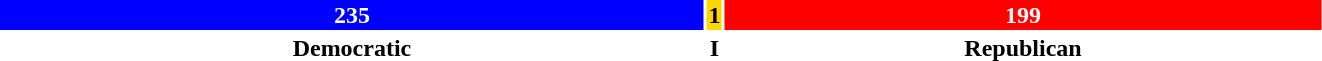<table style="width:70%; text-align:center;">
<tr style="color:white;">
<td style="background:blue; width:54.02%;"><strong>235</strong></td>
<td style="background:gold; color:black; width:0.23%;"><strong>1</strong></td>
<td style="background:red; width:45.75%;"><strong>199</strong></td>
</tr>
<tr>
<td><span><strong>Democratic</strong></span></td>
<td><span><strong>I</strong></span></td>
<td><span><strong>Republican</strong></span></td>
</tr>
</table>
